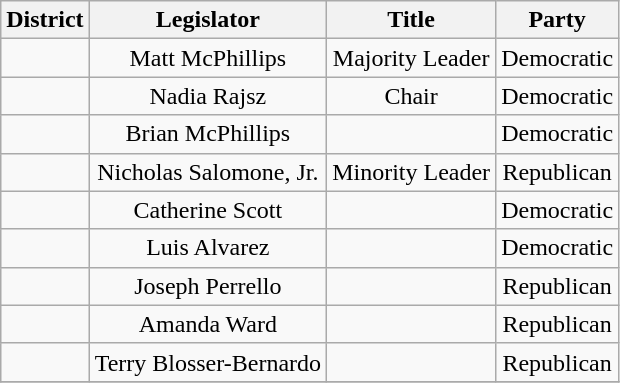<table class="wikitable" style="text-align:center">
<tr>
<th>District</th>
<th>Legislator</th>
<th>Title</th>
<th>Party</th>
</tr>
<tr>
<td> </td>
<td>Matt McPhillips</td>
<td>Majority Leader</td>
<td>Democratic</td>
</tr>
<tr>
<td> </td>
<td>Nadia Rajsz</td>
<td>Chair</td>
<td>Democratic</td>
</tr>
<tr>
<td> </td>
<td>Brian McPhillips</td>
<td></td>
<td>Democratic</td>
</tr>
<tr>
<td> </td>
<td>Nicholas Salomone, Jr.</td>
<td>Minority Leader</td>
<td>Republican</td>
</tr>
<tr>
<td> </td>
<td>Catherine Scott</td>
<td></td>
<td>Democratic</td>
</tr>
<tr>
<td> </td>
<td>Luis Alvarez</td>
<td></td>
<td>Democratic</td>
</tr>
<tr>
<td> </td>
<td>Joseph Perrello</td>
<td></td>
<td>Republican</td>
</tr>
<tr>
<td> </td>
<td>Amanda Ward</td>
<td></td>
<td>Republican</td>
</tr>
<tr>
<td> </td>
<td>Terry Blosser-Bernardo</td>
<td></td>
<td>Republican</td>
</tr>
<tr>
</tr>
</table>
